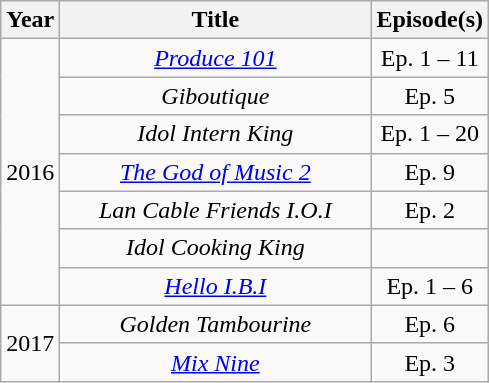<table class="wikitable">
<tr style="text-align:center">
<th scope="col">Year</th>
<th width="200">Title</th>
<th>Episode(s)</th>
</tr>
<tr>
<td rowspan="7" style="text-align:center">2016</td>
<td style="text-align:center"><em><a href='#'>Produce 101</a></em></td>
<td style="text-align:center">Ep. 1 – 11</td>
</tr>
<tr>
<td style="text-align:center"><em>Giboutique</em></td>
<td style="text-align:center">Ep. 5</td>
</tr>
<tr>
<td style="text-align:center"><em>Idol Intern King</em></td>
<td style="text-align:center">Ep. 1 – 20</td>
</tr>
<tr>
<td style="text-align:center"><em><a href='#'>The God of Music 2</a></em></td>
<td style="text-align:center">Ep. 9</td>
</tr>
<tr>
<td style="text-align:center"><em>Lan Cable Friends I.O.I</em></td>
<td style="text-align:center">Ep. 2</td>
</tr>
<tr>
<td style="text-align:center"><em>Idol Cooking King</em></td>
<td></td>
</tr>
<tr>
<td style="text-align:center"><em><a href='#'>Hello I.B.I</a></em></td>
<td style="text-align:center">Ep. 1 – 6</td>
</tr>
<tr>
<td rowspan="2" style="text-align:center">2017</td>
<td style="text-align:center"><em>Golden Tambourine</em></td>
<td style="text-align:center">Ep. 6</td>
</tr>
<tr>
<td style="text-align:center"><em><a href='#'>Mix Nine</a></em></td>
<td style="text-align:center">Ep. 3</td>
</tr>
</table>
